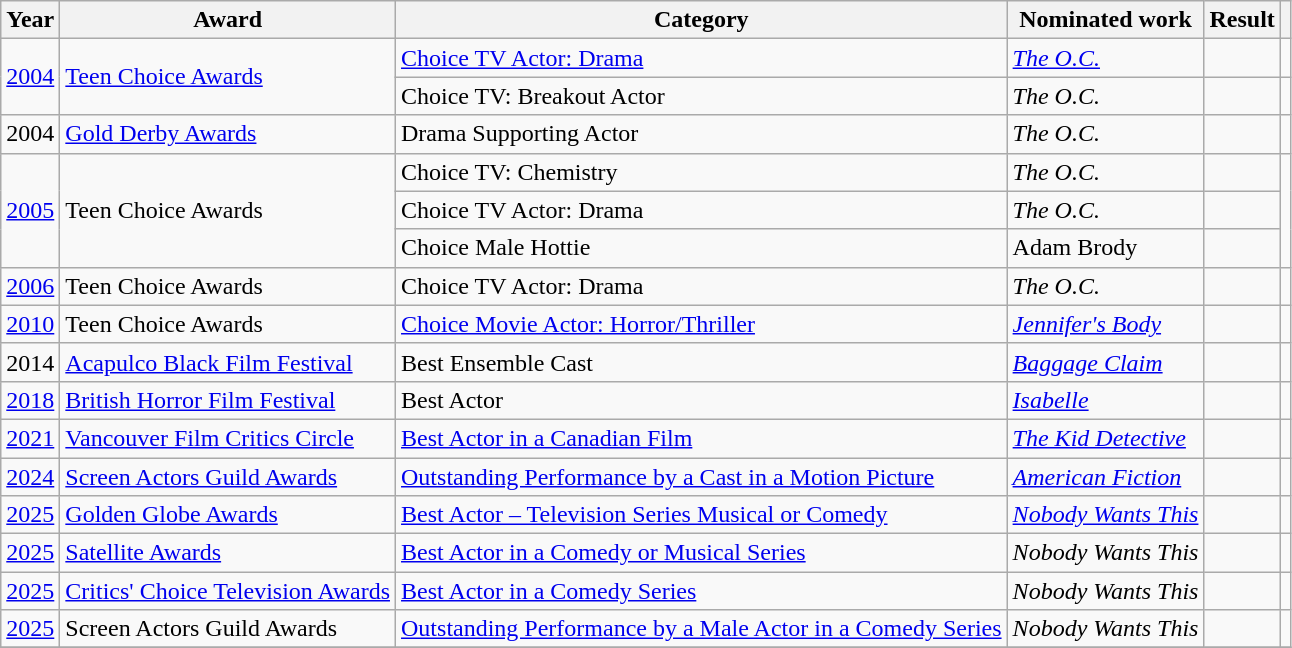<table class="wikitable sortable">
<tr>
<th>Year</th>
<th>Award</th>
<th>Category</th>
<th>Nominated work</th>
<th>Result</th>
<th class="unsortable"></th>
</tr>
<tr>
<td rowspan="2"><a href='#'>2004</a></td>
<td rowspan="2"><a href='#'>Teen Choice Awards</a></td>
<td><a href='#'>Choice TV Actor: Drama</a></td>
<td data-sort-value="O.C., The "><em><a href='#'>The O.C.</a></em></td>
<td></td>
<td></td>
</tr>
<tr>
<td>Choice TV: Breakout Actor</td>
<td data-sort-value="O.C., The "><em>The O.C.</em></td>
<td></td>
<td></td>
</tr>
<tr>
<td>2004</td>
<td><a href='#'>Gold Derby Awards</a></td>
<td>Drama Supporting Actor</td>
<td><em>The O.C.</em></td>
<td></td>
<td></td>
</tr>
<tr>
<td rowspan="3"><a href='#'>2005</a></td>
<td rowspan="3">Teen Choice Awards</td>
<td>Choice TV: Chemistry </td>
<td data-sort-value="O.C., The "><em>The O.C.</em></td>
<td></td>
<td rowspan="3"></td>
</tr>
<tr>
<td>Choice TV Actor: Drama</td>
<td data-sort-value="O.C., The "><em>The O.C.</em></td>
<td></td>
</tr>
<tr>
<td>Choice Male Hottie</td>
<td>Adam Brody</td>
<td></td>
</tr>
<tr>
<td><a href='#'>2006</a></td>
<td>Teen Choice Awards</td>
<td>Choice TV Actor: Drama</td>
<td data-sort-value="O.C., The "><em>The O.C.</em></td>
<td></td>
<td></td>
</tr>
<tr>
<td><a href='#'>2010</a></td>
<td>Teen Choice Awards</td>
<td><a href='#'>Choice Movie Actor: Horror/Thriller</a></td>
<td><em><a href='#'>Jennifer's Body</a></em></td>
<td></td>
<td></td>
</tr>
<tr>
<td>2014</td>
<td><a href='#'>Acapulco Black Film Festival</a></td>
<td>Best Ensemble Cast</td>
<td><em><a href='#'>Baggage Claim</a></em></td>
<td></td>
<td></td>
</tr>
<tr>
<td><a href='#'>2018</a></td>
<td><a href='#'>British Horror Film Festival</a></td>
<td>Best Actor</td>
<td><em><a href='#'>Isabelle</a></em></td>
<td></td>
<td></td>
</tr>
<tr>
<td><a href='#'>2021</a></td>
<td><a href='#'>Vancouver Film Critics Circle</a></td>
<td><a href='#'>Best Actor in a Canadian Film</a></td>
<td><em><a href='#'>The Kid Detective</a></em></td>
<td></td>
<td></td>
</tr>
<tr>
<td><a href='#'>2024</a></td>
<td><a href='#'>Screen Actors Guild Awards</a></td>
<td><a href='#'>Outstanding Performance by a Cast in a Motion Picture</a></td>
<td><em><a href='#'>American Fiction</a></em></td>
<td></td>
<td></td>
</tr>
<tr>
<td><a href='#'>2025</a></td>
<td><a href='#'>Golden Globe Awards</a></td>
<td><a href='#'>Best Actor – Television Series Musical or Comedy</a></td>
<td><em><a href='#'>Nobody Wants This</a></em></td>
<td></td>
<td></td>
</tr>
<tr>
<td><a href='#'>2025</a></td>
<td><a href='#'>Satellite Awards</a></td>
<td><a href='#'>Best Actor in a Comedy or Musical Series</a></td>
<td><em>Nobody Wants This</em></td>
<td></td>
<td></td>
</tr>
<tr>
<td><a href='#'>2025</a></td>
<td><a href='#'>Critics' Choice Television Awards</a></td>
<td><a href='#'>Best Actor in a Comedy Series</a></td>
<td><em>Nobody Wants This</em></td>
<td></td>
<td></td>
</tr>
<tr>
<td><a href='#'>2025</a></td>
<td>Screen Actors Guild Awards</td>
<td><a href='#'>Outstanding Performance by a Male Actor in a Comedy Series</a></td>
<td><em>Nobody Wants This</em></td>
<td></td>
<td></td>
</tr>
<tr>
</tr>
</table>
